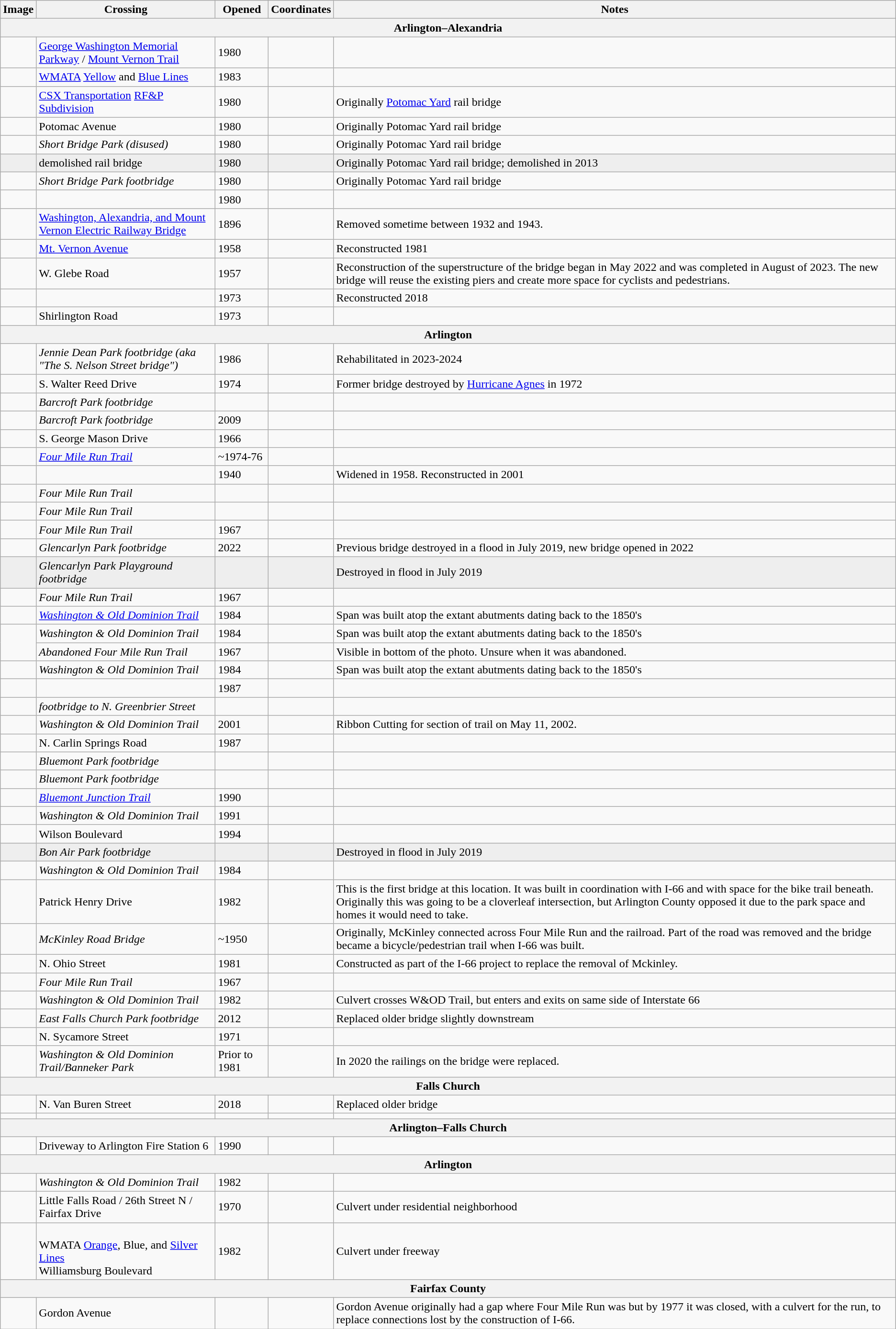<table class="wikitable">
<tr>
<th>Image</th>
<th>Crossing</th>
<th>Opened</th>
<th>Coordinates</th>
<th>Notes</th>
</tr>
<tr>
<th colspan="5">Arlington–Alexandria</th>
</tr>
<tr>
<td></td>
<td><a href='#'>George Washington Memorial Parkway</a> / <a href='#'>Mount Vernon Trail</a></td>
<td>1980</td>
<td></td>
<td></td>
</tr>
<tr>
<td></td>
<td><a href='#'>WMATA</a> <a href='#'>Yellow</a> and <a href='#'>Blue Lines</a></td>
<td>1983</td>
<td></td>
<td></td>
</tr>
<tr>
<td></td>
<td><a href='#'>CSX Transportation</a> <a href='#'>RF&P Subdivision</a></td>
<td>1980</td>
<td></td>
<td>Originally <a href='#'>Potomac Yard</a> rail bridge</td>
</tr>
<tr>
<td></td>
<td>Potomac Avenue</td>
<td>1980</td>
<td></td>
<td>Originally Potomac Yard rail bridge</td>
</tr>
<tr>
<td></td>
<td><em>Short Bridge Park (disused)</em></td>
<td>1980</td>
<td></td>
<td>Originally Potomac Yard rail bridge</td>
</tr>
<tr bgcolor=#EEEEEE>
<td></td>
<td>demolished rail bridge</td>
<td>1980</td>
<td></td>
<td>Originally Potomac Yard rail bridge; demolished in 2013</td>
</tr>
<tr>
<td></td>
<td><em>Short Bridge Park footbridge</em></td>
<td>1980</td>
<td></td>
<td>Originally Potomac Yard rail bridge</td>
</tr>
<tr>
<td></td>
<td></td>
<td>1980</td>
<td></td>
<td></td>
</tr>
<tr>
<td></td>
<td><a href='#'>Washington, Alexandria, and Mount Vernon Electric Railway Bridge</a></td>
<td>1896</td>
<td></td>
<td>Removed sometime between 1932 and 1943.</td>
</tr>
<tr>
<td></td>
<td><a href='#'>Mt. Vernon Avenue</a></td>
<td>1958</td>
<td></td>
<td>Reconstructed 1981</td>
</tr>
<tr>
<td></td>
<td>W. Glebe Road</td>
<td>1957</td>
<td></td>
<td>Reconstruction of the superstructure of the bridge began in May 2022 and was completed in August of 2023. The new bridge will reuse the existing piers and create more space for cyclists and pedestrians.</td>
</tr>
<tr>
<td></td>
<td></td>
<td>1973</td>
<td></td>
<td>Reconstructed 2018</td>
</tr>
<tr>
<td></td>
<td>Shirlington Road</td>
<td>1973</td>
<td></td>
<td></td>
</tr>
<tr>
<th colspan="5">Arlington</th>
</tr>
<tr>
<td></td>
<td><em>Jennie Dean Park footbridge (aka "The S. Nelson Street bridge")</em></td>
<td>1986</td>
<td></td>
<td>Rehabilitated in 2023-2024</td>
</tr>
<tr>
<td></td>
<td>S. Walter Reed Drive</td>
<td>1974</td>
<td></td>
<td>Former bridge destroyed by <a href='#'>Hurricane Agnes</a> in 1972</td>
</tr>
<tr>
<td></td>
<td><em>Barcroft Park footbridge</em></td>
<td></td>
<td></td>
<td></td>
</tr>
<tr>
<td></td>
<td><em>Barcroft Park footbridge</em></td>
<td>2009</td>
<td></td>
<td></td>
</tr>
<tr>
<td></td>
<td>S. George Mason Drive</td>
<td>1966</td>
<td></td>
<td></td>
</tr>
<tr>
<td></td>
<td><em><a href='#'>Four Mile Run Trail</a></em></td>
<td>~1974-76</td>
<td></td>
<td></td>
</tr>
<tr>
<td></td>
<td></td>
<td>1940</td>
<td></td>
<td>Widened in 1958. Reconstructed in 2001</td>
</tr>
<tr>
<td></td>
<td><em>Four Mile Run Trail</em></td>
<td></td>
<td></td>
<td></td>
</tr>
<tr>
<td></td>
<td><em>Four Mile Run Trail</em></td>
<td></td>
<td></td>
<td></td>
</tr>
<tr>
<td></td>
<td><em>Four Mile Run Trail</em></td>
<td>1967</td>
<td></td>
<td></td>
</tr>
<tr>
<td></td>
<td><em>Glencarlyn Park footbridge</em></td>
<td>2022</td>
<td></td>
<td>Previous bridge destroyed in a flood in July 2019, new bridge opened in 2022</td>
</tr>
<tr bgcolor=#EEEEEE>
<td></td>
<td><em>Glencarlyn Park Playground footbridge</em></td>
<td></td>
<td></td>
<td>Destroyed in flood in July 2019</td>
</tr>
<tr>
<td></td>
<td><em>Four Mile Run Trail</em></td>
<td>1967</td>
<td></td>
<td></td>
</tr>
<tr>
<td></td>
<td><a href='#'><em>Washington & Old Dominion Trail</em></a></td>
<td>1984</td>
<td></td>
<td>Span was built atop the extant abutments dating back to the 1850's</td>
</tr>
<tr>
<td rowspan="2"></td>
<td><em>Washington & Old Dominion Trail</em></td>
<td>1984</td>
<td></td>
<td>Span was built atop the extant abutments dating back to the 1850's</td>
</tr>
<tr>
<td><em>Abandoned Four Mile Run Trail</em></td>
<td>1967</td>
<td></td>
<td>Visible in bottom of the photo. Unsure when it was abandoned.</td>
</tr>
<tr>
<td></td>
<td><em>Washington & Old Dominion Trail</em></td>
<td>1984</td>
<td></td>
<td>Span was built atop the extant abutments dating back to the 1850's</td>
</tr>
<tr>
<td></td>
<td></td>
<td>1987</td>
<td></td>
<td></td>
</tr>
<tr>
<td></td>
<td><em>footbridge to N. Greenbrier Street</em></td>
<td></td>
<td></td>
<td></td>
</tr>
<tr>
<td></td>
<td><em>Washington & Old Dominion Trail</em></td>
<td>2001</td>
<td></td>
<td>Ribbon Cutting for section of trail on May 11, 2002.</td>
</tr>
<tr>
<td></td>
<td>N. Carlin Springs Road</td>
<td>1987</td>
<td></td>
<td></td>
</tr>
<tr>
<td></td>
<td><em>Bluemont Park footbridge</em></td>
<td></td>
<td></td>
<td></td>
</tr>
<tr>
<td></td>
<td><em>Bluemont Park footbridge</em></td>
<td></td>
<td></td>
<td></td>
</tr>
<tr>
<td></td>
<td><em><a href='#'>Bluemont Junction Trail</a></em></td>
<td>1990</td>
<td></td>
<td></td>
</tr>
<tr>
<td></td>
<td><em>Washington & Old Dominion Trail</em></td>
<td>1991</td>
<td></td>
<td></td>
</tr>
<tr>
<td></td>
<td>Wilson Boulevard</td>
<td>1994</td>
<td></td>
<td></td>
</tr>
<tr bgcolor=#EEEEEE>
<td></td>
<td><em>Bon Air Park footbridge</em></td>
<td></td>
<td></td>
<td>Destroyed in flood in July 2019</td>
</tr>
<tr>
<td></td>
<td><em>Washington & Old Dominion Trail</em></td>
<td>1984</td>
<td></td>
<td></td>
</tr>
<tr>
<td></td>
<td>Patrick Henry Drive</td>
<td>1982</td>
<td></td>
<td>This is the first bridge at this location. It was built in coordination with I-66 and with space for the bike trail beneath. Originally this was going to be a cloverleaf intersection, but Arlington County opposed it due to the park space and homes it would need to take.</td>
</tr>
<tr>
<td></td>
<td><em>McKinley Road Bridge</em></td>
<td>~1950</td>
<td></td>
<td>Originally, McKinley connected across Four Mile Run and the railroad. Part of the road was removed and the bridge became a bicycle/pedestrian trail when I-66 was built.</td>
</tr>
<tr>
<td></td>
<td>N. Ohio Street</td>
<td>1981</td>
<td></td>
<td>Constructed as part of the I-66 project to replace the removal of Mckinley.</td>
</tr>
<tr>
<td></td>
<td><em>Four Mile Run Trail</em></td>
<td>1967</td>
<td></td>
<td></td>
</tr>
<tr>
<td></td>
<td><em>Washington & Old Dominion Trail</em><br></td>
<td>1982</td>
<td></td>
<td>Culvert crosses W&OD Trail, but enters and exits on same side of Interstate 66</td>
</tr>
<tr>
<td></td>
<td><em>East Falls Church Park footbridge</em></td>
<td>2012</td>
<td></td>
<td>Replaced older bridge slightly downstream</td>
</tr>
<tr>
<td></td>
<td>N. Sycamore Street</td>
<td>1971</td>
<td></td>
<td></td>
</tr>
<tr>
<td></td>
<td><em>Washington & Old Dominion Trail/Banneker Park</em></td>
<td>Prior to 1981</td>
<td></td>
<td>In 2020 the railings on the bridge were replaced. </td>
</tr>
<tr>
<th colspan="5">Falls Church</th>
</tr>
<tr>
<td></td>
<td>N. Van Buren Street</td>
<td>2018</td>
<td></td>
<td>Replaced older bridge</td>
</tr>
<tr>
<td></td>
<td></td>
<td></td>
<td></td>
<td></td>
</tr>
<tr>
<th colspan="5">Arlington–Falls Church</th>
</tr>
<tr>
<td></td>
<td>Driveway to Arlington Fire Station 6</td>
<td>1990</td>
<td></td>
<td></td>
</tr>
<tr>
<th colspan="5">Arlington</th>
</tr>
<tr>
<td></td>
<td><em>Washington & Old Dominion Trail</em></td>
<td>1982</td>
<td></td>
<td></td>
</tr>
<tr>
<td></td>
<td>Little Falls Road / 26th Street N / Fairfax Drive</td>
<td>1970</td>
<td></td>
<td>Culvert under residential neighborhood</td>
</tr>
<tr>
<td></td>
<td><br>WMATA <a href='#'>Orange</a>, Blue, and <a href='#'>Silver Lines</a><br>Williamsburg Boulevard</td>
<td>1982</td>
<td></td>
<td>Culvert under freeway</td>
</tr>
<tr>
<th colspan="5">Fairfax County</th>
</tr>
<tr>
<td></td>
<td>Gordon Avenue</td>
<td></td>
<td></td>
<td>Gordon Avenue originally had a gap where Four Mile Run was but by 1977 it was closed, with a culvert for the run, to replace connections lost by the construction of I-66.</td>
</tr>
</table>
